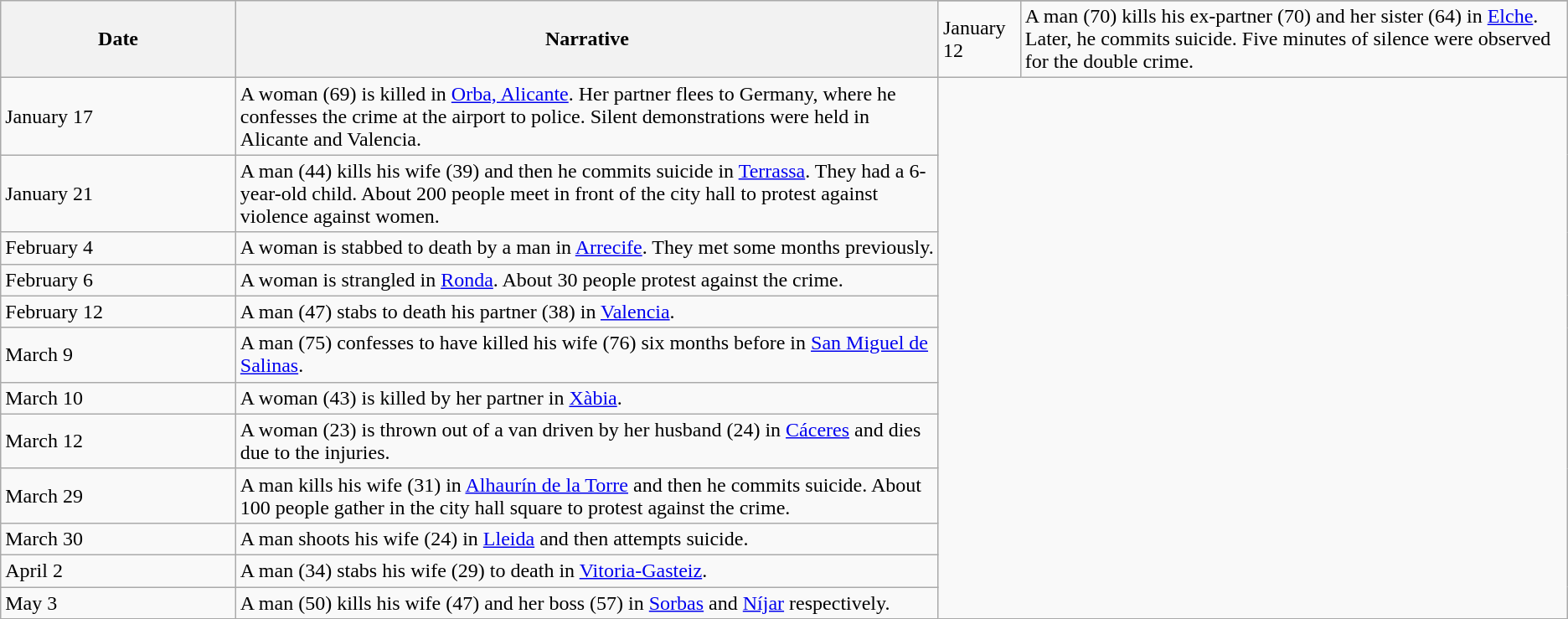<table class="sortable wikitable collapsible collapsed">
<tr>
<th rowspan="2" style="width:15%;">Date</th>
<th rowspan="2" style="width:85;">Narrative</th>
</tr>
<tr>
<td>January 12</td>
<td>A man (70) kills his ex-partner (70) and her sister (64) in <a href='#'>Elche</a>. Later, he commits suicide. Five minutes of silence were observed for the double crime.</td>
</tr>
<tr>
<td>January 17</td>
<td>A woman (69) is killed in <a href='#'>Orba, Alicante</a>. Her partner flees to Germany, where he confesses the crime at the airport to police. Silent demonstrations were held in Alicante and Valencia.</td>
</tr>
<tr>
<td>January 21</td>
<td>A man (44) kills his wife (39) and then he commits suicide in <a href='#'>Terrassa</a>. They had a 6-year-old child. About 200 people meet in front of the city hall to protest against violence against women.</td>
</tr>
<tr>
<td>February 4</td>
<td>A woman is stabbed to death by a man in <a href='#'>Arrecife</a>. They met some months previously.</td>
</tr>
<tr>
<td>February 6</td>
<td>A woman is strangled in <a href='#'>Ronda</a>. About 30 people protest against the crime.</td>
</tr>
<tr>
<td>February 12</td>
<td>A man (47) stabs to death his partner (38) in <a href='#'>Valencia</a>.</td>
</tr>
<tr>
<td>March 9</td>
<td>A man (75) confesses to have killed his wife (76) six months before in <a href='#'>San Miguel de Salinas</a>.</td>
</tr>
<tr>
<td>March 10</td>
<td>A woman (43) is killed by her partner in <a href='#'>Xàbia</a>.</td>
</tr>
<tr>
<td>March 12</td>
<td>A woman (23) is thrown out of a van driven by her husband (24) in <a href='#'>Cáceres</a> and dies due to the injuries.</td>
</tr>
<tr>
<td>March 29</td>
<td>A man kills his wife (31) in <a href='#'>Alhaurín de la Torre</a> and then he commits suicide. About 100 people gather in the city hall square to protest against the crime.</td>
</tr>
<tr>
<td>March 30</td>
<td>A man shoots his wife (24) in <a href='#'>Lleida</a> and then attempts suicide.</td>
</tr>
<tr>
<td>April 2</td>
<td>A man (34) stabs his wife (29) to death in <a href='#'>Vitoria-Gasteiz</a>.</td>
</tr>
<tr>
<td>May 3</td>
<td>A man (50) kills his wife (47) and her boss (57) in <a href='#'>Sorbas</a> and <a href='#'>Níjar</a> respectively.</td>
</tr>
</table>
